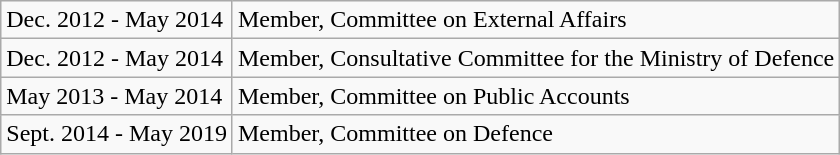<table class="wikitable">
<tr>
<td>Dec. 2012 - May 2014</td>
<td>Member, Committee on External Affairs</td>
</tr>
<tr>
<td>Dec. 2012 - May 2014</td>
<td>Member, Consultative Committee for the Ministry of Defence</td>
</tr>
<tr>
<td>May 2013 - May 2014</td>
<td>Member, Committee on Public Accounts</td>
</tr>
<tr>
<td>Sept. 2014 - May 2019</td>
<td>Member, Committee on Defence</td>
</tr>
</table>
